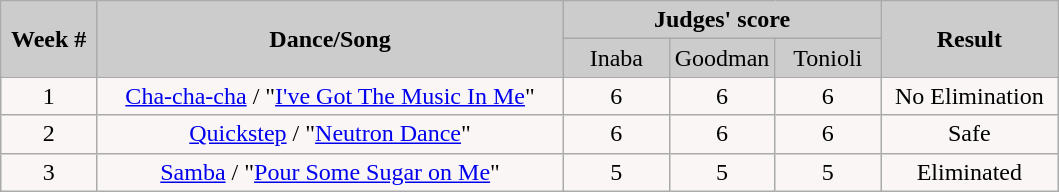<table class="wikitable" style="float:left;">
<tr style="text-align:Center; background:#ccc;">
<td rowspan="2"><strong>Week #</strong></td>
<td rowspan="2"><strong>Dance/Song</strong></td>
<td colspan="3"><strong>Judges' score</strong></td>
<td rowspan="2"><strong>Result</strong></td>
</tr>
<tr style="text-align:center; background:#ccc;">
<td style="width:10%; ">Inaba</td>
<td style="width:10%; ">Goodman</td>
<td style="width:10%; ">Tonioli</td>
</tr>
<tr>
<td style="text-align:center; background:#faf6f6;">1</td>
<td style="text-align:center; background:#faf6f6;"><a href='#'>Cha-cha-cha</a> / "<a href='#'>I've Got The Music In Me</a>"</td>
<td style="text-align:center; background:#faf6f6;">6</td>
<td style="text-align:center; background:#faf6f6;">6</td>
<td style="text-align:center; background:#faf6f6;">6</td>
<td style="text-align:center; background:#faf6f6;">No Elimination</td>
</tr>
<tr>
<td style="text-align:center; background:#faf6f6;">2</td>
<td style="text-align:center; background:#faf6f6;"><a href='#'>Quickstep</a> / "<a href='#'>Neutron Dance</a>"</td>
<td style="text-align:center; background:#faf6f6;">6</td>
<td style="text-align:center; background:#faf6f6;">6</td>
<td style="text-align:center; background:#faf6f6;">6</td>
<td style="text-align:center; background:#faf6f6;">Safe</td>
</tr>
<tr>
<td style="text-align:center; background:#faf6f6;">3</td>
<td style="text-align:center; background:#faf6f6;"><a href='#'>Samba</a> / "<a href='#'>Pour Some Sugar on Me</a>"</td>
<td style="text-align:center; background:#faf6f6;">5</td>
<td style="text-align:center; background:#faf6f6;">5</td>
<td style="text-align:center; background:#faf6f6;">5</td>
<td style="text-align:center; background:#faf6f6;">Eliminated</td>
</tr>
</table>
